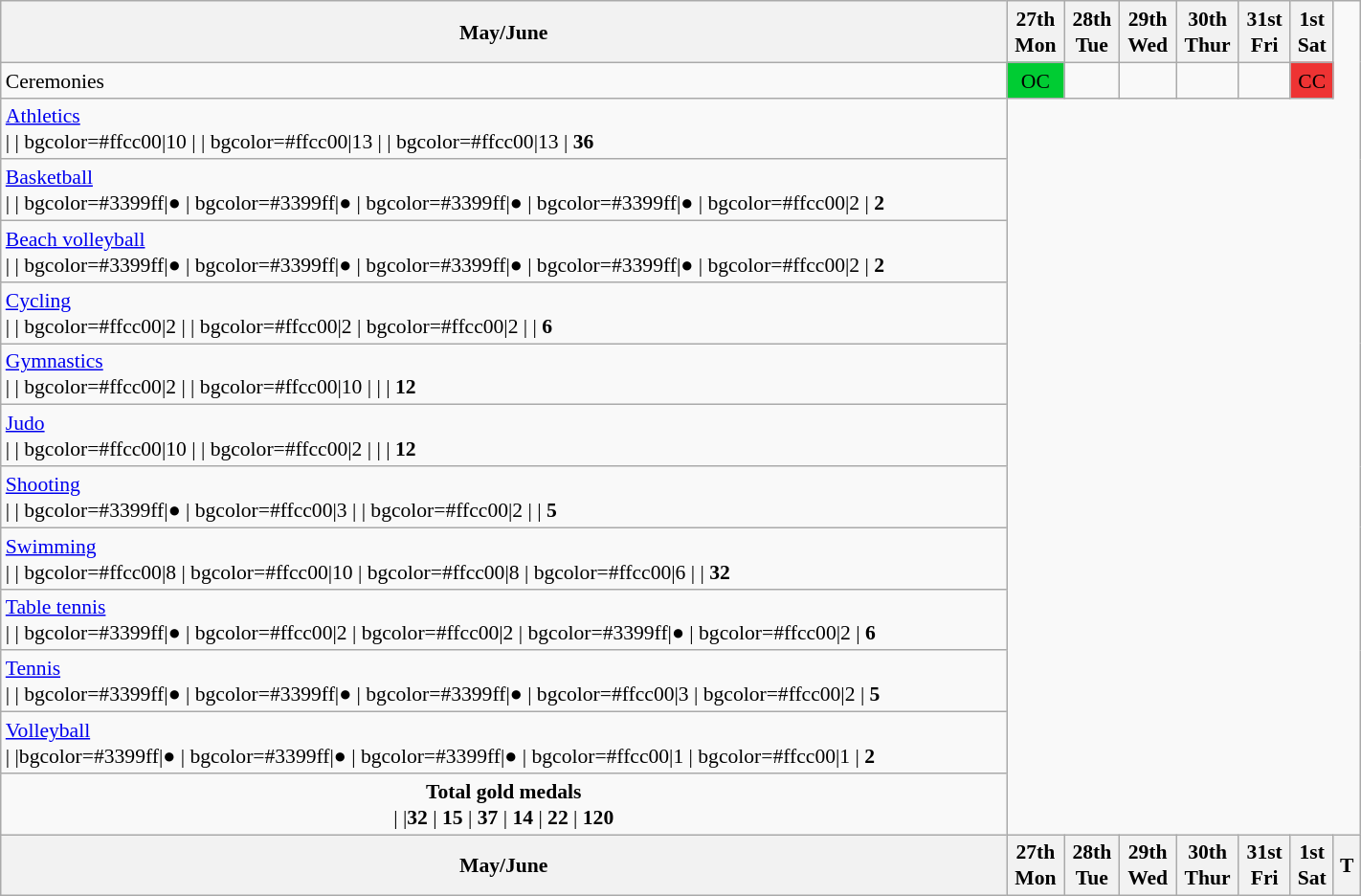<table class="wikitable" style="margin:0.5em auto; font-size:90%; line-height:1.25em;" width=75%>
<tr>
<th colspan=2>May/June</th>
<th>27th<br>Mon</th>
<th>28th<br>Tue</th>
<th>29th<br>Wed</th>
<th>30th<br>Thur</th>
<th>31st<br>Fri</th>
<th>1st<br>Sat</th>
</tr>
<tr>
<td colspan=2>Ceremonies</td>
<td bgcolor=#00cc33 align=center>OC</td>
<td></td>
<td></td>
<td></td>
<td></td>
<td bgcolor=#ee3333 align=center>CC</td>
</tr>
<tr align="center">
<td colspan=2 align="left"> <a href='#'>Athletics</a><br>| 
| bgcolor=#ffcc00|10
|
| bgcolor=#ffcc00|13
|
| bgcolor=#ffcc00|13
| <strong>36</strong></td>
</tr>
<tr align="center">
<td colspan=2 align="left"> <a href='#'>Basketball</a><br>|
| bgcolor=#3399ff|●
| bgcolor=#3399ff|●
| bgcolor=#3399ff|●
| bgcolor=#3399ff|●
| bgcolor=#ffcc00|2
| <strong>2</strong></td>
</tr>
<tr align="center">
<td colspan=2 align="left"> <a href='#'>Beach volleyball</a><br>| 
| bgcolor=#3399ff|●
| bgcolor=#3399ff|●
| bgcolor=#3399ff|●
| bgcolor=#3399ff|●
| bgcolor=#ffcc00|2
| <strong>2</strong></td>
</tr>
<tr align="center">
<td colspan=2 align="left"> <a href='#'>Cycling</a><br>| 
| bgcolor=#ffcc00|2
| 
| bgcolor=#ffcc00|2
| bgcolor=#ffcc00|2
| 
| <strong>6</strong></td>
</tr>
<tr align="center">
<td colspan=2 align="left"> <a href='#'>Gymnastics</a><br>|
| bgcolor=#ffcc00|2
| 
| bgcolor=#ffcc00|10
|
|
| <strong>12</strong></td>
</tr>
<tr align="center">
<td colspan=2 align="left"> <a href='#'>Judo</a><br>| 
| bgcolor=#ffcc00|10
| 
| bgcolor=#ffcc00|2
| 
| 
| <strong>12</strong></td>
</tr>
<tr align="center">
<td colspan=2 align="left"> <a href='#'>Shooting</a><br>| 
| bgcolor=#3399ff|●
| bgcolor=#ffcc00|3
| 
| bgcolor=#ffcc00|2
| 
| <strong>5</strong></td>
</tr>
<tr align="center">
<td colspan=2 align="left"> <a href='#'>Swimming</a><br>| 
| bgcolor=#ffcc00|8
| bgcolor=#ffcc00|10
| bgcolor=#ffcc00|8
| bgcolor=#ffcc00|6
| 
| <strong>32</strong></td>
</tr>
<tr align="center">
<td colspan=2 align="left"> <a href='#'>Table tennis</a><br>| 
| bgcolor=#3399ff|●
| bgcolor=#ffcc00|2
| bgcolor=#ffcc00|2
| bgcolor=#3399ff|●
| bgcolor=#ffcc00|2
| <strong>6</strong></td>
</tr>
<tr align="center">
<td colspan=2 align="left"> <a href='#'>Tennis</a><br>| 
| bgcolor=#3399ff|●
| bgcolor=#3399ff|●
| bgcolor=#3399ff|●
| bgcolor=#ffcc00|3
| bgcolor=#ffcc00|2
| <strong>5</strong></td>
</tr>
<tr align="center">
<td colspan=2 align="left"> <a href='#'>Volleyball</a><br>| 
|bgcolor=#3399ff|●
| bgcolor=#3399ff|●
| bgcolor=#3399ff|●
| bgcolor=#ffcc00|1
| bgcolor=#ffcc00|1
| <strong>2</strong></td>
</tr>
<tr align="center">
<td colspan=2><strong>Total gold medals</strong><br>| 
|<strong>32</strong>
| <strong>15</strong>
| <strong>37</strong>
| <strong>14</strong>
| <strong>22</strong>
| <strong>120</strong></td>
</tr>
<tr>
<th colspan=2>May/June</th>
<th>27th<br>Mon</th>
<th>28th<br>Tue</th>
<th>29th<br>Wed</th>
<th>30th<br>Thur</th>
<th>31st<br>Fri</th>
<th>1st<br>Sat</th>
<th>T</th>
</tr>
</table>
